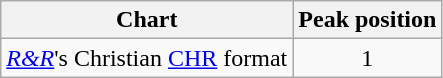<table class="wikitable sortable">
<tr>
<th>Chart</th>
<th>Peak position</th>
</tr>
<tr>
<td><a href='#'><em>R&R</em></a>'s Christian <a href='#'>CHR</a> format</td>
<td align="center">1</td>
</tr>
</table>
